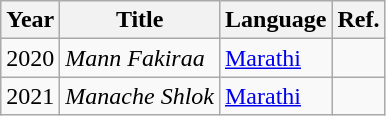<table class="wikitable sortable">
<tr>
<th>Year</th>
<th>Title</th>
<th>Language</th>
<th>Ref.</th>
</tr>
<tr>
<td>2020</td>
<td><em>Mann Fakiraa</em></td>
<td><a href='#'>Marathi</a></td>
<td></td>
</tr>
<tr>
<td>2021</td>
<td><em>Manache Shlok</em></td>
<td><a href='#'>Marathi</a></td>
<td></td>
</tr>
</table>
